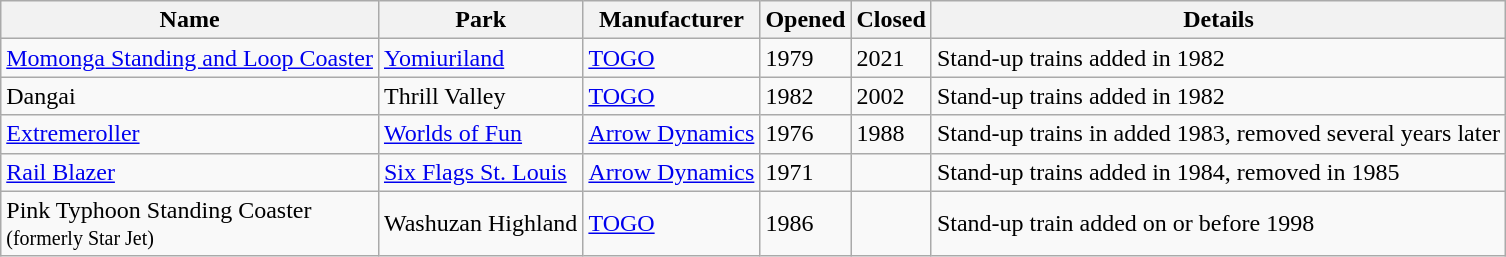<table class="wikitable sortable">
<tr>
<th>Name</th>
<th>Park</th>
<th>Manufacturer</th>
<th>Opened</th>
<th>Closed</th>
<th>Details</th>
</tr>
<tr>
<td><a href='#'>Momonga Standing and Loop Coaster</a></td>
<td><a href='#'>Yomiuriland</a></td>
<td><a href='#'>TOGO</a></td>
<td>1979</td>
<td>2021</td>
<td>Stand-up trains added in 1982</td>
</tr>
<tr>
<td>Dangai</td>
<td>Thrill Valley</td>
<td><a href='#'>TOGO</a></td>
<td>1982</td>
<td>2002</td>
<td>Stand-up trains added in 1982</td>
</tr>
<tr>
<td><a href='#'>Extremeroller</a></td>
<td><a href='#'>Worlds of Fun</a></td>
<td><a href='#'>Arrow Dynamics</a></td>
<td>1976</td>
<td>1988</td>
<td>Stand-up trains in added 1983, removed several years later</td>
</tr>
<tr>
<td><a href='#'>Rail Blazer</a></td>
<td><a href='#'>Six Flags St. Louis</a></td>
<td><a href='#'>Arrow Dynamics</a></td>
<td>1971</td>
<td></td>
<td>Stand-up trains added in 1984, removed in 1985</td>
</tr>
<tr>
<td>Pink Typhoon Standing Coaster<br><small>(formerly Star Jet)</small></td>
<td>Washuzan Highland</td>
<td><a href='#'>TOGO</a></td>
<td>1986</td>
<td></td>
<td>Stand-up train added on or before 1998</td>
</tr>
</table>
